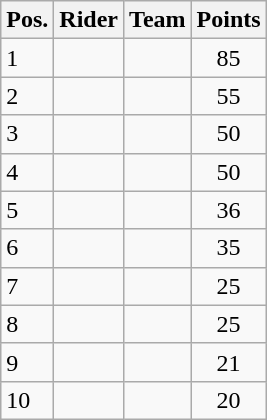<table class="wikitable sortable">
<tr>
<th>Pos.</th>
<th>Rider</th>
<th>Team</th>
<th>Points</th>
</tr>
<tr>
<td>1</td>
<td></td>
<td></td>
<td align=center>85</td>
</tr>
<tr>
<td>2</td>
<td></td>
<td></td>
<td align=center>55</td>
</tr>
<tr>
<td>3</td>
<td></td>
<td></td>
<td align=center>50</td>
</tr>
<tr>
<td>4</td>
<td></td>
<td></td>
<td align=center>50</td>
</tr>
<tr>
<td>5</td>
<td></td>
<td></td>
<td align=center>36</td>
</tr>
<tr>
<td>6</td>
<td></td>
<td></td>
<td align=center>35</td>
</tr>
<tr>
<td>7</td>
<td></td>
<td></td>
<td align=center>25</td>
</tr>
<tr>
<td>8</td>
<td></td>
<td></td>
<td align=center>25</td>
</tr>
<tr>
<td>9</td>
<td></td>
<td></td>
<td align=center>21</td>
</tr>
<tr>
<td>10</td>
<td></td>
<td></td>
<td align=center>20</td>
</tr>
</table>
